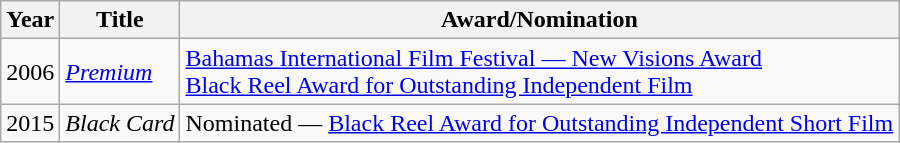<table class="wikitable">
<tr>
<th>Year</th>
<th>Title</th>
<th>Award/Nomination</th>
</tr>
<tr>
<td>2006</td>
<td><em><a href='#'>Premium</a></em></td>
<td><a href='#'>Bahamas International Film Festival — New Visions Award</a><br><a href='#'>Black Reel Award for Outstanding Independent Film</a></td>
</tr>
<tr>
<td>2015</td>
<td><em>Black Card</em></td>
<td>Nominated — <a href='#'>Black Reel Award for Outstanding Independent Short Film</a></td>
</tr>
</table>
